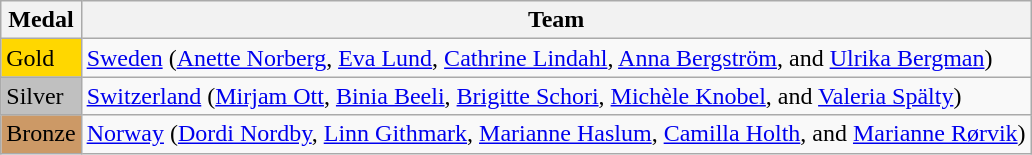<table class="wikitable">
<tr>
<th>Medal</th>
<th>Team</th>
</tr>
<tr>
<td bgcolor="gold">Gold</td>
<td>  <a href='#'>Sweden</a> (<a href='#'>Anette Norberg</a>, <a href='#'>Eva Lund</a>, <a href='#'>Cathrine Lindahl</a>, <a href='#'>Anna Bergström</a>, and <a href='#'>Ulrika Bergman</a>)</td>
</tr>
<tr>
<td bgcolor="silver">Silver</td>
<td>  <a href='#'>Switzerland</a> (<a href='#'>Mirjam Ott</a>, <a href='#'>Binia Beeli</a>, <a href='#'>Brigitte Schori</a>, <a href='#'>Michèle Knobel</a>, and <a href='#'>Valeria Spälty</a>)</td>
</tr>
<tr>
<td bgcolor="CC9966">Bronze</td>
<td>  <a href='#'>Norway</a> (<a href='#'>Dordi Nordby</a>, <a href='#'>Linn Githmark</a>, <a href='#'>Marianne Haslum</a>, <a href='#'>Camilla Holth</a>, and <a href='#'>Marianne Rørvik</a>)</td>
</tr>
</table>
